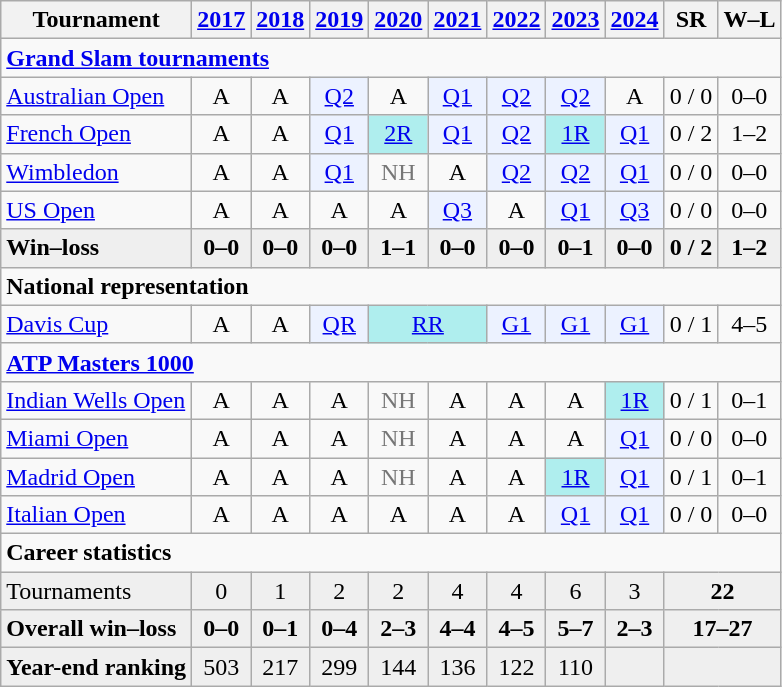<table class=wikitable style=text-align:center>
<tr>
<th>Tournament</th>
<th><a href='#'>2017</a></th>
<th><a href='#'>2018</a></th>
<th><a href='#'>2019</a></th>
<th><a href='#'>2020</a></th>
<th><a href='#'>2021</a></th>
<th><a href='#'>2022</a></th>
<th><a href='#'>2023</a></th>
<th><a href='#'>2024</a></th>
<th>SR</th>
<th>W–L</th>
</tr>
<tr>
<td colspan="11" align="left"><strong><a href='#'>Grand Slam tournaments</a></strong></td>
</tr>
<tr>
<td align=left><a href='#'>Australian Open</a></td>
<td>A</td>
<td>A</td>
<td bgcolor=ecf2ff><a href='#'>Q2</a></td>
<td>A</td>
<td bgcolor=ecf2ff><a href='#'>Q1</a></td>
<td bgcolor=ecf2ff><a href='#'>Q2</a></td>
<td bgcolor=ecf2ff><a href='#'>Q2</a></td>
<td>A</td>
<td>0 / 0</td>
<td>0–0</td>
</tr>
<tr>
<td align=left><a href='#'>French Open</a></td>
<td>A</td>
<td>A</td>
<td bgcolor=ecf2ff><a href='#'>Q1</a></td>
<td bgcolor=afeeee><a href='#'>2R</a></td>
<td bgcolor=ecf2ff><a href='#'>Q1</a></td>
<td bgcolor=ecf2ff><a href='#'>Q2</a></td>
<td bgcolor=afeeee><a href='#'>1R</a></td>
<td bgcolor=ecf2ff><a href='#'>Q1</a></td>
<td>0 / 2</td>
<td>1–2</td>
</tr>
<tr>
<td align=left><a href='#'>Wimbledon</a></td>
<td>A</td>
<td>A</td>
<td bgcolor=ecf2ff><a href='#'>Q1</a></td>
<td style=color:#767676>NH</td>
<td>A</td>
<td bgcolor=ecf2ff><a href='#'>Q2</a></td>
<td bgcolor=ecf2ff><a href='#'>Q2</a></td>
<td bgcolor=ecf2ff><a href='#'>Q1</a></td>
<td>0 / 0</td>
<td>0–0</td>
</tr>
<tr>
<td align=left><a href='#'>US Open</a></td>
<td>A</td>
<td>A</td>
<td>A</td>
<td>A</td>
<td bgcolor=ecf2ff><a href='#'>Q3</a></td>
<td>A</td>
<td bgcolor=ecf2ff><a href='#'>Q1</a></td>
<td bgcolor=ecf2ff><a href='#'>Q3</a></td>
<td>0 / 0</td>
<td>0–0</td>
</tr>
<tr style=font-weight:bold;background:#efefef>
<td style=text-align:left>Win–loss</td>
<td>0–0</td>
<td>0–0</td>
<td>0–0</td>
<td>1–1</td>
<td>0–0</td>
<td>0–0</td>
<td>0–1</td>
<td>0–0</td>
<td>0 / 2</td>
<td>1–2</td>
</tr>
<tr>
<td colspan="11" align="left"><strong>National representation</strong></td>
</tr>
<tr>
<td align=left><a href='#'>Davis Cup</a></td>
<td>A</td>
<td>A</td>
<td bgcolor=ecf2ff><a href='#'>QR</a></td>
<td colspan=2 bgcolor=afeeee><a href='#'>RR</a></td>
<td bgcolor=ecf2ff><a href='#'>G1</a></td>
<td bgcolor=ecf2ff><a href='#'>G1</a></td>
<td bgcolor=ecf2ff><a href='#'>G1</a></td>
<td>0 / 1</td>
<td>4–5</td>
</tr>
<tr>
<td colspan="11" align="left"><strong><a href='#'>ATP Masters 1000</a></strong></td>
</tr>
<tr>
<td align=left><a href='#'>Indian Wells Open</a></td>
<td>A</td>
<td>A</td>
<td>A</td>
<td style=color:#767676>NH</td>
<td>A</td>
<td>A</td>
<td>A</td>
<td bgcolor=afeeee><a href='#'>1R</a></td>
<td>0 / 1</td>
<td>0–1</td>
</tr>
<tr>
<td align=left><a href='#'>Miami Open</a></td>
<td>A</td>
<td>A</td>
<td>A</td>
<td style=color:#767676>NH</td>
<td>A</td>
<td>A</td>
<td>A</td>
<td bgcolor=ecf2ff><a href='#'>Q1</a></td>
<td>0 / 0</td>
<td>0–0</td>
</tr>
<tr>
<td align=left><a href='#'>Madrid Open</a></td>
<td>A</td>
<td>A</td>
<td>A</td>
<td style=color:#767676>NH</td>
<td>A</td>
<td>A</td>
<td bgcolor=afeeee><a href='#'>1R</a></td>
<td bgcolor=ecf2ff><a href='#'>Q1</a></td>
<td>0 / 1</td>
<td>0–1</td>
</tr>
<tr>
<td align=left><a href='#'>Italian Open</a></td>
<td>A</td>
<td>A</td>
<td>A</td>
<td>A</td>
<td>A</td>
<td>A</td>
<td bgcolor=ecf2ff><a href='#'>Q1</a></td>
<td bgcolor=ecf2ff><a href='#'>Q1</a></td>
<td>0 / 0</td>
<td>0–0</td>
</tr>
<tr>
<td colspan="11" style="text-align:left"><strong>Career statistics</strong></td>
</tr>
<tr bgcolor=efefef>
<td style=text-align:left>Tournaments</td>
<td>0</td>
<td>1</td>
<td>2</td>
<td>2</td>
<td>4</td>
<td>4</td>
<td>6</td>
<td>3</td>
<td colspan=2><strong>22</strong></td>
</tr>
<tr style=font-weight:bold;background:#efefef>
<td style=text-align:left>Overall win–loss</td>
<td>0–0</td>
<td>0–1</td>
<td>0–4</td>
<td>2–3</td>
<td>4–4</td>
<td>4–5</td>
<td>5–7</td>
<td>2–3</td>
<td colspan=2>17–27</td>
</tr>
<tr bgcolor=efefef>
<td style=text-align:left><strong>Year-end ranking</strong></td>
<td>503</td>
<td>217</td>
<td>299</td>
<td>144</td>
<td>136</td>
<td>122</td>
<td>110</td>
<td></td>
<td colspan=2><strong></strong></td>
</tr>
</table>
